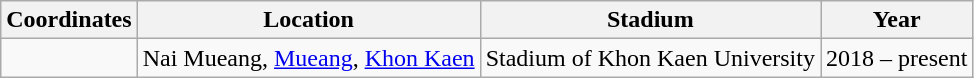<table class="wikitable sortable">
<tr>
<th>Coordinates</th>
<th>Location</th>
<th>Stadium</th>
<th>Year</th>
</tr>
<tr>
<td></td>
<td>Nai Mueang, <a href='#'>Mueang</a>, <a href='#'>Khon Kaen</a></td>
<td>Stadium of Khon Kaen University</td>
<td>2018 – present</td>
</tr>
</table>
